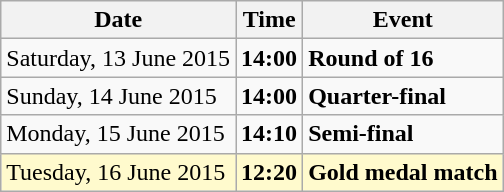<table class = "wikitable">
<tr>
<th>Date</th>
<th>Time</th>
<th>Event</th>
</tr>
<tr>
<td>Saturday, 13 June 2015</td>
<td><strong>14:00</strong></td>
<td><strong>Round of 16</strong></td>
</tr>
<tr>
<td>Sunday, 14 June 2015</td>
<td><strong>14:00</strong></td>
<td><strong>Quarter-final</strong></td>
</tr>
<tr>
<td>Monday, 15 June 2015</td>
<td><strong>14:10</strong></td>
<td><strong>Semi-final</strong></td>
</tr>
<tr style="background-color:lemonchiffon;">
<td>Tuesday, 16 June 2015</td>
<td><strong>12:20</strong></td>
<td><strong>Gold medal match</strong></td>
</tr>
</table>
